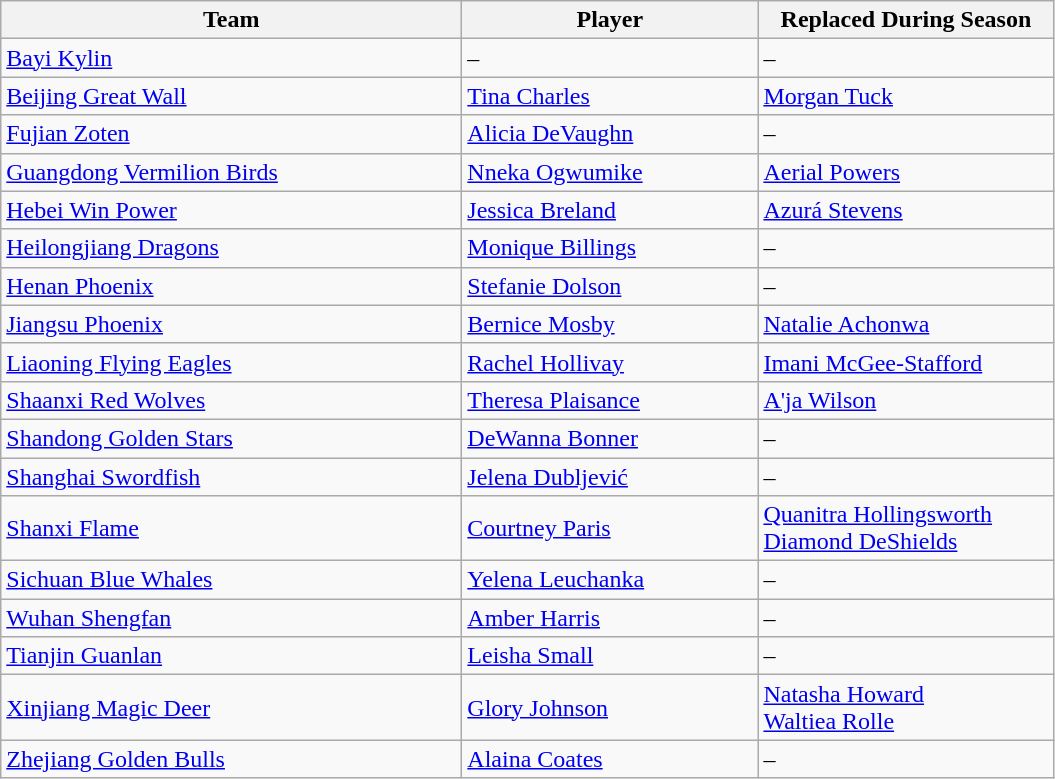<table class="wikitable">
<tr>
<th style="width:300px;"><strong>Team</strong></th>
<th style="width:190px;"><strong>Player</strong></th>
<th style="width:190px;"><strong>Replaced During Season</strong></th>
</tr>
<tr>
<td><a href='#'>Bayi Kylin</a></td>
<td>–</td>
<td>–</td>
</tr>
<tr>
<td><a href='#'>Beijing Great Wall</a></td>
<td> <a href='#'>Tina Charles</a></td>
<td> <a href='#'>Morgan Tuck</a></td>
</tr>
<tr>
<td><a href='#'>Fujian Zoten</a></td>
<td> <a href='#'>Alicia DeVaughn</a></td>
<td>–</td>
</tr>
<tr>
<td><a href='#'>Guangdong Vermilion Birds</a></td>
<td> <a href='#'>Nneka Ogwumike</a></td>
<td> <a href='#'>Aerial Powers</a></td>
</tr>
<tr>
<td><a href='#'>Hebei Win Power</a></td>
<td> <a href='#'>Jessica Breland</a></td>
<td> <a href='#'>Azurá Stevens</a></td>
</tr>
<tr>
<td><a href='#'>Heilongjiang Dragons</a></td>
<td> <a href='#'>Monique Billings</a></td>
<td>–</td>
</tr>
<tr>
<td><a href='#'>Henan Phoenix</a></td>
<td> <a href='#'>Stefanie Dolson</a></td>
<td>–</td>
</tr>
<tr>
<td><a href='#'>Jiangsu Phoenix</a></td>
<td> <a href='#'>Bernice Mosby</a></td>
<td> <a href='#'>Natalie Achonwa</a></td>
</tr>
<tr>
<td><a href='#'>Liaoning Flying Eagles</a></td>
<td> <a href='#'>Rachel Hollivay</a></td>
<td> <a href='#'>Imani McGee-Stafford</a></td>
</tr>
<tr>
<td><a href='#'>Shaanxi Red Wolves</a></td>
<td> <a href='#'>Theresa Plaisance</a></td>
<td> <a href='#'>A'ja Wilson</a></td>
</tr>
<tr>
<td><a href='#'>Shandong Golden Stars</a></td>
<td> <a href='#'>DeWanna Bonner</a></td>
<td>–</td>
</tr>
<tr>
<td><a href='#'>Shanghai Swordfish</a></td>
<td> <a href='#'>Jelena Dubljević</a></td>
<td>–</td>
</tr>
<tr>
<td><a href='#'>Shanxi Flame</a></td>
<td> <a href='#'>Courtney Paris</a></td>
<td> <a href='#'>Quanitra Hollingsworth</a><br> <a href='#'>Diamond DeShields</a></td>
</tr>
<tr>
<td><a href='#'>Sichuan Blue Whales</a></td>
<td> <a href='#'>Yelena Leuchanka</a></td>
<td>–</td>
</tr>
<tr>
<td><a href='#'>Wuhan Shengfan</a></td>
<td> <a href='#'>Amber Harris</a></td>
<td>–</td>
</tr>
<tr>
<td><a href='#'>Tianjin Guanlan</a></td>
<td> <a href='#'>Leisha Small</a></td>
<td>–</td>
</tr>
<tr>
<td><a href='#'>Xinjiang Magic Deer</a></td>
<td> <a href='#'>Glory Johnson</a></td>
<td> <a href='#'>Natasha Howard</a><br> <a href='#'>Waltiea Rolle</a></td>
</tr>
<tr>
<td><a href='#'>Zhejiang Golden Bulls</a></td>
<td> <a href='#'>Alaina Coates</a></td>
<td>–</td>
</tr>
</table>
